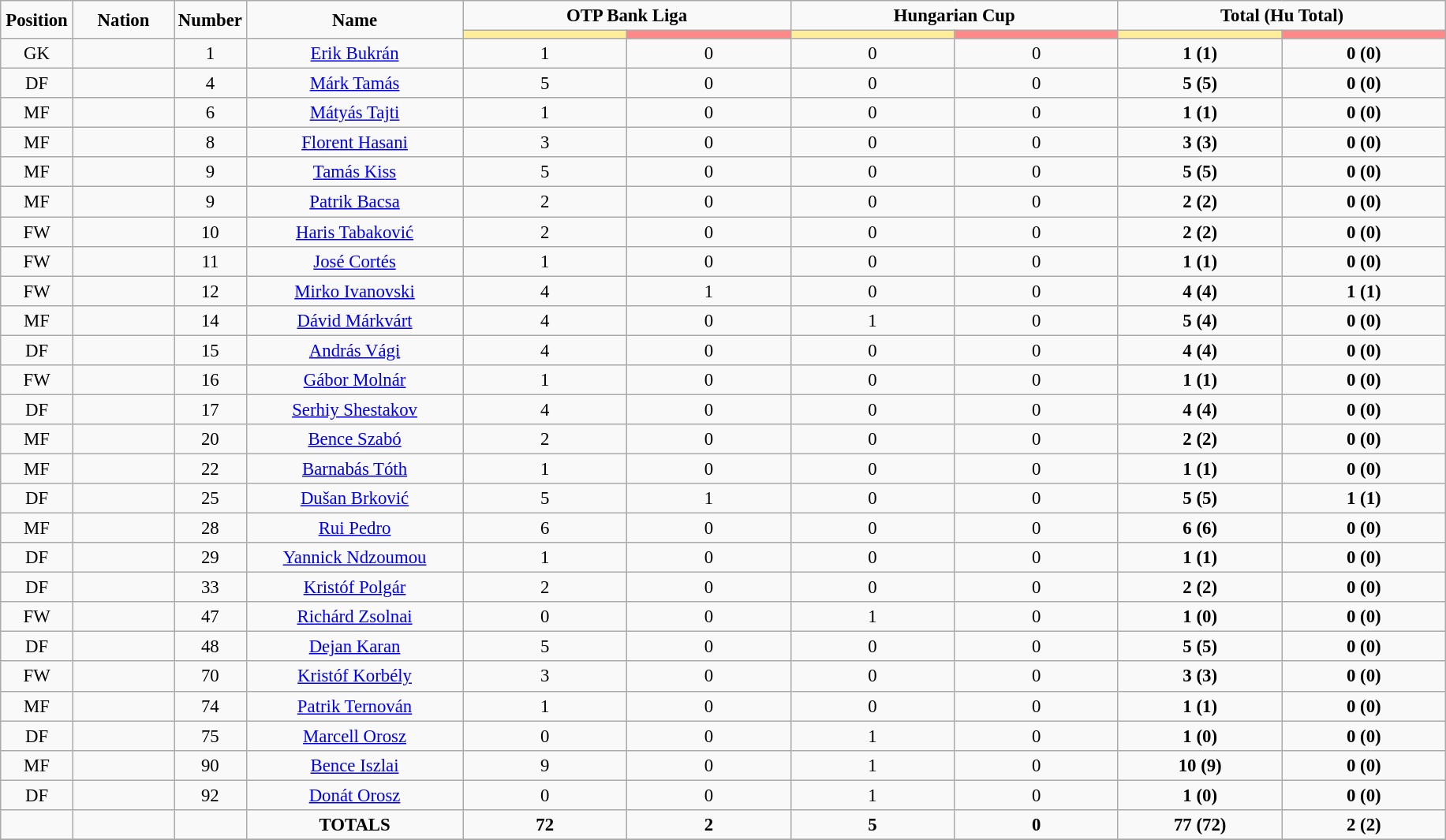<table class="wikitable" style="font-size: 95%; text-align: center;">
<tr>
<td rowspan="2" width="5%" align="center"><strong>Position</strong></td>
<td rowspan="2" width="7%" align="center"><strong>Nation</strong></td>
<td rowspan="2" width="5%" align="center"><strong>Number</strong></td>
<td rowspan="2" width="15%" align="center"><strong>Name</strong></td>
<td colspan="2" align="center"><strong>OTP Bank Liga</strong></td>
<td colspan="2" align="center"><strong>Hungarian Cup</strong></td>
<td colspan="2" align="center"><strong>Total (Hu Total)</strong></td>
</tr>
<tr>
<th width=60 style="background: #FFEE99"></th>
<th width=60 style="background: #FF8888"></th>
<th width=60 style="background: #FFEE99"></th>
<th width=60 style="background: #FF8888"></th>
<th width=60 style="background: #FFEE99"></th>
<th width=60 style="background: #FF8888"></th>
</tr>
<tr>
<td>GK</td>
<td></td>
<td>1</td>
<td><a href='#'>Erik Bukrán</a></td>
<td>1</td>
<td>0</td>
<td>0</td>
<td>0</td>
<td><strong>1 (1)</strong></td>
<td><strong>0 (0)</strong></td>
</tr>
<tr>
<td>DF</td>
<td></td>
<td>4</td>
<td><a href='#'>Márk Tamás</a></td>
<td>5</td>
<td>0</td>
<td>0</td>
<td>0</td>
<td><strong>5 (5)</strong></td>
<td><strong>0 (0)</strong></td>
</tr>
<tr>
<td>MF</td>
<td></td>
<td>6</td>
<td><a href='#'>Mátyás Tajti</a></td>
<td>1</td>
<td>0</td>
<td>0</td>
<td>0</td>
<td><strong>1 (1)</strong></td>
<td><strong>0 (0)</strong></td>
</tr>
<tr>
<td>MF</td>
<td></td>
<td>8</td>
<td><a href='#'>Florent Hasani</a></td>
<td>3</td>
<td>0</td>
<td>0</td>
<td>0</td>
<td><strong>3 (3)</strong></td>
<td><strong>0 (0)</strong></td>
</tr>
<tr>
<td>MF</td>
<td></td>
<td>9</td>
<td><a href='#'>Tamás Kiss</a></td>
<td>5</td>
<td>0</td>
<td>0</td>
<td>0</td>
<td><strong>5 (5)</strong></td>
<td><strong>0 (0)</strong></td>
</tr>
<tr>
<td>MF</td>
<td></td>
<td>9</td>
<td><a href='#'>Patrik Bacsa</a></td>
<td>2</td>
<td>0</td>
<td>0</td>
<td>0</td>
<td><strong>2 (2)</strong></td>
<td><strong>0 (0)</strong></td>
</tr>
<tr>
<td>FW</td>
<td></td>
<td>10</td>
<td><a href='#'>Haris Tabaković</a></td>
<td>2</td>
<td>0</td>
<td>0</td>
<td>0</td>
<td><strong>2 (2)</strong></td>
<td><strong>0 (0)</strong></td>
</tr>
<tr>
<td>FW</td>
<td></td>
<td>11</td>
<td><a href='#'>José Cortés</a></td>
<td>1</td>
<td>0</td>
<td>0</td>
<td>0</td>
<td><strong>1 (1)</strong></td>
<td><strong>0 (0)</strong></td>
</tr>
<tr>
<td>FW</td>
<td></td>
<td>12</td>
<td><a href='#'>Mirko Ivanovski</a></td>
<td>4</td>
<td>1</td>
<td>0</td>
<td>0</td>
<td><strong>4 (4)</strong></td>
<td><strong>1 (1)</strong></td>
</tr>
<tr>
<td>MF</td>
<td></td>
<td>14</td>
<td><a href='#'>Dávid Márkvárt</a></td>
<td>4</td>
<td>0</td>
<td>1</td>
<td>0</td>
<td><strong>5 (4)</strong></td>
<td><strong>0 (0)</strong></td>
</tr>
<tr>
<td>DF</td>
<td></td>
<td>15</td>
<td><a href='#'>András Vági</a></td>
<td>4</td>
<td>0</td>
<td>0</td>
<td>0</td>
<td><strong>4 (4)</strong></td>
<td><strong>0 (0)</strong></td>
</tr>
<tr>
<td>FW</td>
<td></td>
<td>16</td>
<td><a href='#'>Gábor Molnár</a></td>
<td>1</td>
<td>0</td>
<td>0</td>
<td>0</td>
<td><strong>1 (1)</strong></td>
<td><strong>0 (0)</strong></td>
</tr>
<tr>
<td>DF</td>
<td></td>
<td>17</td>
<td><a href='#'>Serhiy Shestakov</a></td>
<td>4</td>
<td>0</td>
<td>0</td>
<td>0</td>
<td><strong>4 (4)</strong></td>
<td><strong>0 (0)</strong></td>
</tr>
<tr>
<td>MF</td>
<td></td>
<td>20</td>
<td><a href='#'>Bence Szabó</a></td>
<td>2</td>
<td>0</td>
<td>0</td>
<td>0</td>
<td><strong>2 (2)</strong></td>
<td><strong>0 (0)</strong></td>
</tr>
<tr>
<td>MF</td>
<td></td>
<td>22</td>
<td><a href='#'>Barnabás Tóth</a></td>
<td>1</td>
<td>0</td>
<td>0</td>
<td>0</td>
<td><strong>1 (1)</strong></td>
<td><strong>0 (0)</strong></td>
</tr>
<tr>
<td>DF</td>
<td></td>
<td>25</td>
<td><a href='#'>Dušan Brković</a></td>
<td>5</td>
<td>1</td>
<td>0</td>
<td>0</td>
<td><strong>5 (5)</strong></td>
<td><strong>1 (1)</strong></td>
</tr>
<tr>
<td>MF</td>
<td></td>
<td>28</td>
<td><a href='#'>Rui Pedro</a></td>
<td>6</td>
<td>0</td>
<td>0</td>
<td>0</td>
<td><strong>6 (6)</strong></td>
<td><strong>0 (0)</strong></td>
</tr>
<tr>
<td>DF</td>
<td></td>
<td>29</td>
<td><a href='#'>Yannick Ndzoumou</a></td>
<td>1</td>
<td>0</td>
<td>0</td>
<td>0</td>
<td><strong>1 (1)</strong></td>
<td><strong>0 (0)</strong></td>
</tr>
<tr>
<td>DF</td>
<td></td>
<td>33</td>
<td><a href='#'>Kristóf Polgár</a></td>
<td>2</td>
<td>0</td>
<td>0</td>
<td>0</td>
<td><strong>2 (2)</strong></td>
<td><strong>0 (0)</strong></td>
</tr>
<tr>
<td>FW</td>
<td></td>
<td>47</td>
<td><a href='#'>Richárd Zsolnai</a></td>
<td>0</td>
<td>0</td>
<td>1</td>
<td>0</td>
<td><strong>1 (0)</strong></td>
<td><strong>0 (0)</strong></td>
</tr>
<tr>
<td>DF</td>
<td></td>
<td>48</td>
<td><a href='#'>Dejan Karan</a></td>
<td>5</td>
<td>0</td>
<td>0</td>
<td>0</td>
<td><strong>5 (5)</strong></td>
<td><strong>0 (0)</strong></td>
</tr>
<tr>
<td>FW</td>
<td></td>
<td>70</td>
<td><a href='#'>Kristóf Korbély</a></td>
<td>3</td>
<td>0</td>
<td>0</td>
<td>0</td>
<td><strong>3 (3)</strong></td>
<td><strong>0 (0)</strong></td>
</tr>
<tr>
<td>MF</td>
<td></td>
<td>74</td>
<td><a href='#'>Patrik Ternován</a></td>
<td>1</td>
<td>0</td>
<td>0</td>
<td>0</td>
<td><strong>1 (1)</strong></td>
<td><strong>0 (0)</strong></td>
</tr>
<tr>
<td>DF</td>
<td></td>
<td>75</td>
<td><a href='#'>Marcell Orosz</a></td>
<td>0</td>
<td>0</td>
<td>1</td>
<td>0</td>
<td><strong>1 (0)</strong></td>
<td><strong>0 (0)</strong></td>
</tr>
<tr>
<td>MF</td>
<td></td>
<td>90</td>
<td><a href='#'>Bence Iszlai</a></td>
<td>9</td>
<td>0</td>
<td>1</td>
<td>0</td>
<td><strong>10 (9)</strong></td>
<td><strong>0 (0)</strong></td>
</tr>
<tr>
<td>DF</td>
<td></td>
<td>92</td>
<td><a href='#'>Donát Orosz</a></td>
<td>0</td>
<td>0</td>
<td>1</td>
<td>0</td>
<td><strong>1 (0)</strong></td>
<td><strong>0 (0)</strong></td>
</tr>
<tr>
<td></td>
<td></td>
<td></td>
<td><strong>TOTALS</strong></td>
<td><strong>72</strong></td>
<td><strong>2</strong></td>
<td><strong>5</strong></td>
<td><strong>0</strong></td>
<td><strong>77 (72)</strong></td>
<td><strong>2 (2)</strong></td>
</tr>
<tr>
</tr>
</table>
